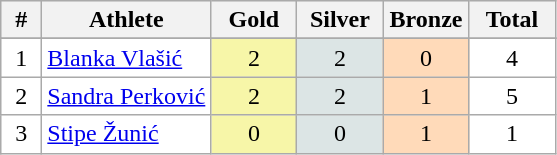<table class=wikitable style="border:1px solid #AAAAAA">
<tr bgcolor="#EFEFEF">
<th width=20>#</th>
<th>Athlete</th>
<th width=50>Gold</th>
<th width=50>Silver</th>
<th width=50>Bronze</th>
<th width=50>Total</th>
</tr>
<tr>
</tr>
<tr align="center" bgcolor="#FFFFFF">
<td>1</td>
<td align="left"><a href='#'>Blanka Vlašić</a></td>
<td style="background:#F7F6A8;">2</td>
<td style="background:#DCE5E5;">2</td>
<td style="background:#FFDAB9;">0</td>
<td>4</td>
</tr>
<tr align="center" bgcolor="#FFFFFF">
<td>2</td>
<td align="left"><a href='#'>Sandra Perković</a></td>
<td style="background:#F7F6A8;">2</td>
<td style="background:#DCE5E5;">2</td>
<td style="background:#FFDAB9;">1</td>
<td>5</td>
</tr>
<tr align="center" bgcolor="#FFFFFF">
<td>3</td>
<td align="left"><a href='#'>Stipe Žunić</a></td>
<td style="background:#F7F6A8;">0</td>
<td style="background:#DCE5E5;">0</td>
<td style="background:#FFDAB9;">1</td>
<td>1</td>
</tr>
</table>
